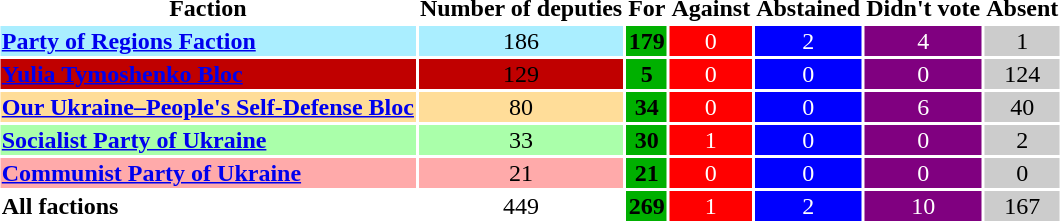<table align="center" class="standard">
<tr>
<th>Faction</th>
<th>Number of deputies</th>
<th><strong>For</strong></th>
<th>Against</th>
<th>Abstained</th>
<th>Didn't vote</th>
<th>Absent</th>
</tr>
<tr ---->
<td bgcolor=#AAEEFF><strong><a href='#'>Party of Regions Faction</a></strong></td>
<td align=center bgcolor=#AAEEFF>186</td>
<td align=center bgcolor=#00B000><strong>179</strong></td>
<td align=center bgcolor=red style="color:white;">0</td>
<td align=center bgcolor=blue style="color:white;">2</td>
<td align=center bgcolor=purple style="color:white;">4</td>
<td align=center bgcolor=#cccccc>1</td>
</tr>
<tr ---->
<td bgcolor=#crimson><strong><a href='#'>Yulia Tymoshenko Bloc</a></strong></td>
<td align=center bgcolor=#crimson>129</td>
<td align=center bgcolor=#00B000><strong>5</strong></td>
<td align=center bgcolor=red style="color:white;">0</td>
<td align=center bgcolor=blue style="color:white;">0</td>
<td align=center bgcolor=purple style="color:white;">0</td>
<td align=center bgcolor=#cccccc>124</td>
</tr>
<tr ---->
<td bgcolor=#FFDD99><strong><a href='#'>Our Ukraine–People's Self-Defense Bloc</a></strong></td>
<td align=center bgcolor=#FFDD99>80</td>
<td align=center bgcolor=#00B000><strong>34</strong></td>
<td align=center bgcolor=red style="color:white;">0</td>
<td align=center bgcolor=blue style="color:white;">0</td>
<td align=center bgcolor=purple style="color:white;">6</td>
<td align=center bgcolor=#cccccc>40</td>
</tr>
<tr ---->
<td bgcolor=#AAFFAA><strong><a href='#'>Socialist Party of Ukraine</a></strong></td>
<td align=center bgcolor=#AAFFAA>33</td>
<td align=center bgcolor=#00B000><strong>30</strong></td>
<td align=center bgcolor=red style="color:white;">1</td>
<td align=center bgcolor=blue style="color:white;">0</td>
<td align=center bgcolor=purple style="color:white;">0</td>
<td align=center bgcolor=#cccccc>2</td>
</tr>
<tr ---->
<td bgcolor=#FFAAAA><strong><a href='#'>Communist Party of Ukraine</a></strong></td>
<td align=center bgcolor=#FFAAAA>21</td>
<td align=center bgcolor=#00B000><strong>21</strong></td>
<td align=center bgcolor=red style="color:white;">0</td>
<td align=center bgcolor=blue style="color:white;">0</td>
<td align=center bgcolor=purple style="color:white;">0</td>
<td align=center bgcolor=#cccccc>0</td>
</tr>
<tr ---->
<td><strong>All factions</strong></td>
<td align=center>449</td>
<td align=center bgcolor=#00B000><strong>269</strong></td>
<td align=center bgcolor=red style="color:white;">1</td>
<td align=center bgcolor=blue style="color:white;">2</td>
<td align=center bgcolor=purple style="color:white;">10</td>
<td align=center bgcolor=#cccccc>167</td>
</tr>
</table>
